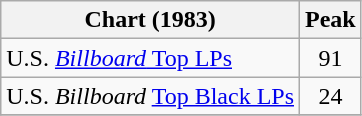<table class="wikitable">
<tr>
<th>Chart (1983)</th>
<th>Peak<br></th>
</tr>
<tr>
<td>U.S. <a href='#'><em>Billboard</em> Top LPs</a></td>
<td align="center">91</td>
</tr>
<tr>
<td>U.S. <em>Billboard</em> <a href='#'>Top Black LPs</a></td>
<td align="center">24</td>
</tr>
<tr>
</tr>
</table>
